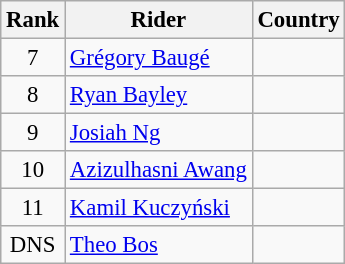<table class="wikitable sortable" style="font-size:95%" style="width:25em;">
<tr>
<th>Rank</th>
<th>Rider</th>
<th>Country</th>
</tr>
<tr>
<td align=center>7</td>
<td><a href='#'>Grégory Baugé</a></td>
<td></td>
</tr>
<tr>
<td align=center>8</td>
<td><a href='#'>Ryan Bayley</a></td>
<td></td>
</tr>
<tr>
<td align=center>9</td>
<td><a href='#'>Josiah Ng</a></td>
<td></td>
</tr>
<tr>
<td align=center>10</td>
<td><a href='#'>Azizulhasni Awang</a></td>
<td></td>
</tr>
<tr>
<td align=center>11</td>
<td><a href='#'>Kamil Kuczyński</a></td>
<td></td>
</tr>
<tr>
<td align=center>DNS</td>
<td><a href='#'>Theo Bos</a></td>
<td></td>
</tr>
</table>
